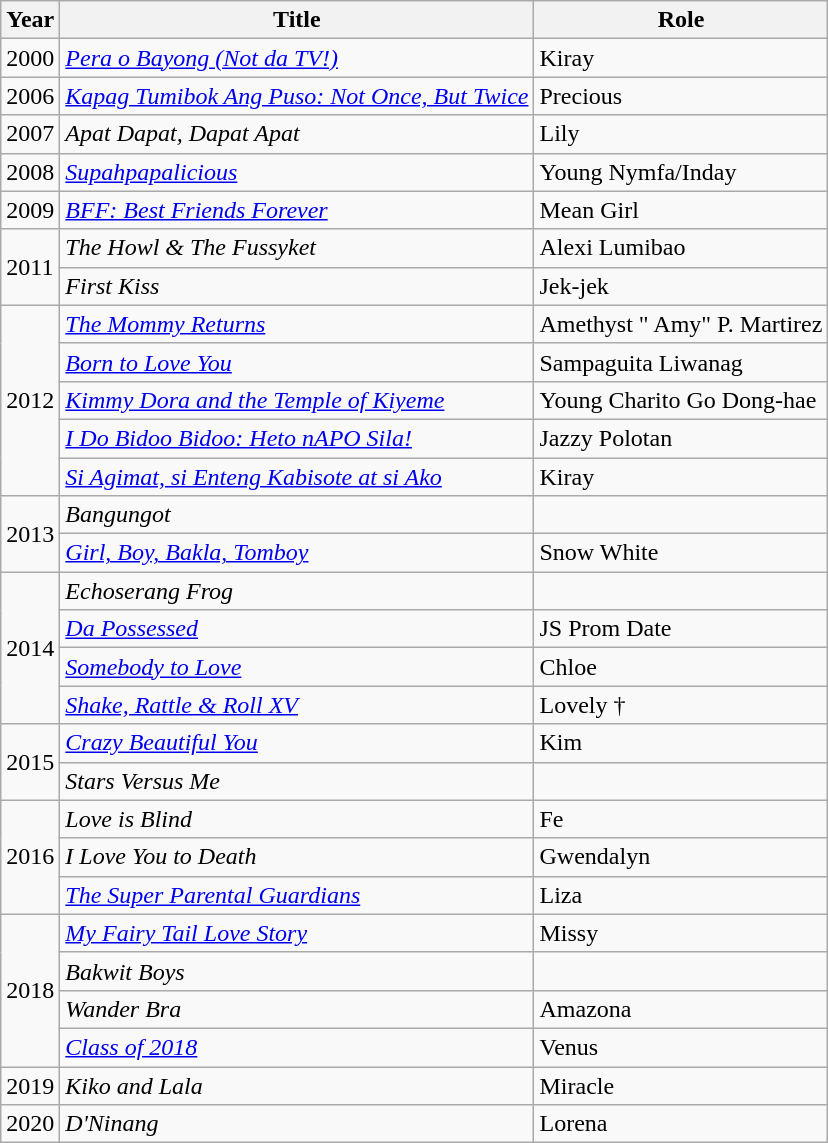<table class="wikitable">
<tr>
<th>Year</th>
<th>Title</th>
<th>Role</th>
</tr>
<tr>
<td>2000</td>
<td><em><a href='#'>Pera o Bayong (Not da TV!)</a></em></td>
<td>Kiray</td>
</tr>
<tr>
<td>2006</td>
<td><em><a href='#'>Kapag Tumibok Ang Puso: Not Once, But Twice</a></em></td>
<td>Precious</td>
</tr>
<tr>
<td>2007</td>
<td><em>Apat Dapat, Dapat Apat</em></td>
<td>Lily</td>
</tr>
<tr>
<td>2008</td>
<td><em><a href='#'>Supahpapalicious</a></em></td>
<td>Young Nymfa/Inday</td>
</tr>
<tr>
<td>2009</td>
<td><em><a href='#'>BFF: Best Friends Forever</a></em></td>
<td>Mean Girl</td>
</tr>
<tr>
<td rowspan=2>2011</td>
<td><em>The Howl & The Fussyket</em></td>
<td>Alexi Lumibao</td>
</tr>
<tr>
<td><em>First Kiss</em></td>
<td>Jek-jek</td>
</tr>
<tr>
<td rowspan=5>2012</td>
<td><em><a href='#'>The Mommy Returns</a></em></td>
<td>Amethyst " Amy" P. Martirez</td>
</tr>
<tr>
<td><em><a href='#'>Born to Love You</a></em></td>
<td>Sampaguita Liwanag</td>
</tr>
<tr>
<td><em><a href='#'>Kimmy Dora and the Temple of Kiyeme</a></em></td>
<td>Young Charito Go Dong-hae</td>
</tr>
<tr>
<td><em><a href='#'>I Do Bidoo Bidoo: Heto nAPO Sila!</a></em></td>
<td>Jazzy Polotan</td>
</tr>
<tr>
<td><em><a href='#'>Si Agimat, si Enteng Kabisote at si Ako</a></em></td>
<td>Kiray</td>
</tr>
<tr>
<td rowspan=2>2013</td>
<td><em>Bangungot</em></td>
<td></td>
</tr>
<tr>
<td><em><a href='#'>Girl, Boy, Bakla, Tomboy</a></em></td>
<td>Snow White</td>
</tr>
<tr>
<td rowspan=4>2014</td>
<td><em>Echoserang Frog</em></td>
<td></td>
</tr>
<tr>
<td><em><a href='#'>Da Possessed</a></em></td>
<td>JS Prom Date</td>
</tr>
<tr>
<td><em><a href='#'>Somebody to Love</a></em></td>
<td>Chloe</td>
</tr>
<tr>
<td><em><a href='#'>Shake, Rattle & Roll XV</a></em></td>
<td>Lovely †</td>
</tr>
<tr>
<td rowspan=2>2015</td>
<td><em><a href='#'>Crazy Beautiful You</a></em></td>
<td>Kim</td>
</tr>
<tr>
<td><em>Stars Versus Me</em></td>
<td></td>
</tr>
<tr>
<td rowspan=3>2016</td>
<td><em>Love is Blind</em></td>
<td>Fe</td>
</tr>
<tr>
<td><em>I Love You to Death</em></td>
<td>Gwendalyn</td>
</tr>
<tr>
<td><em><a href='#'>The Super Parental Guardians</a></em></td>
<td>Liza</td>
</tr>
<tr>
<td rowspan=4>2018</td>
<td><em><a href='#'>My Fairy Tail Love Story</a></em></td>
<td>Missy</td>
</tr>
<tr>
<td><em>Bakwit Boys</em></td>
<td></td>
</tr>
<tr>
<td><em>Wander Bra</em></td>
<td>Amazona</td>
</tr>
<tr>
<td><em><a href='#'>Class of 2018</a></em></td>
<td>Venus</td>
</tr>
<tr>
<td>2019</td>
<td><em>Kiko and Lala</em></td>
<td>Miracle</td>
</tr>
<tr>
<td>2020</td>
<td><em>D'Ninang</em></td>
<td>Lorena</td>
</tr>
</table>
